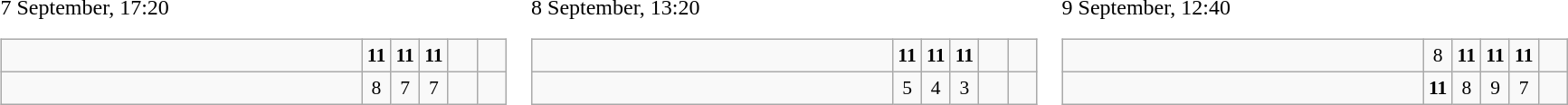<table>
<tr>
<td>7 September, 17:20<br><table class="wikitable" style="text-align:center; font-size:90%;">
<tr>
<td style="width:18em; text-align:left;"><strong></strong></td>
<td style="width:1em"><strong>11</strong></td>
<td style="width:1em"><strong>11</strong></td>
<td style="width:1em"><strong>11</strong></td>
<td style="width:1em"></td>
<td style="width:1em"></td>
</tr>
<tr>
<td style="text-align:left;"></td>
<td>8</td>
<td>7</td>
<td>7</td>
<td></td>
<td></td>
</tr>
</table>
</td>
<td>8 September, 13:20<br><table class="wikitable" style="text-align:center; font-size:90%;">
<tr>
<td style="width:18em; text-align:left;"><strong></strong></td>
<td style="width:1em"><strong>11</strong></td>
<td style="width:1em"><strong>11</strong></td>
<td style="width:1em"><strong>11</strong></td>
<td style="width:1em"></td>
<td style="width:1em"></td>
</tr>
<tr>
<td style="text-align:left;"></td>
<td>5</td>
<td>4</td>
<td>3</td>
<td></td>
<td></td>
</tr>
</table>
</td>
<td>9 September, 12:40<br><table class="wikitable" style="text-align:center; font-size:90%;">
<tr>
<td style="width:18em; text-align:left;"><strong></strong></td>
<td style="width:1em">8</td>
<td style="width:1em"><strong>11</strong></td>
<td style="width:1em"><strong>11</strong></td>
<td style="width:1em"><strong>11</strong></td>
<td style="width:1em"></td>
</tr>
<tr>
<td style="text-align:left;"></td>
<td><strong>11</strong></td>
<td>8</td>
<td>9</td>
<td>7</td>
<td></td>
</tr>
</table>
</td>
</tr>
</table>
